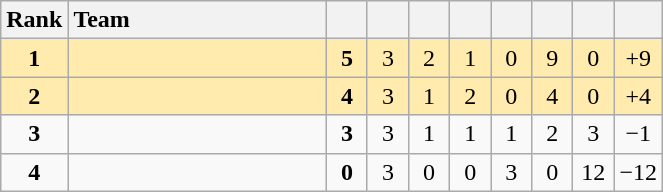<table class="wikitable" style="text-align: center;">
<tr>
<th width=30>Rank</th>
<th width=165 style="text-align:left;">Team</th>
<th width=20></th>
<th width=20></th>
<th width=20></th>
<th width=20></th>
<th width=20></th>
<th width=20></th>
<th width=20></th>
<th width=20></th>
</tr>
<tr style="background:#ffebad;">
<td><strong>1</strong></td>
<td style="text-align:left;"></td>
<td><strong>5</strong></td>
<td>3</td>
<td>2</td>
<td>1</td>
<td>0</td>
<td>9</td>
<td>0</td>
<td>+9</td>
</tr>
<tr style="background:#ffebad;">
<td><strong>2</strong></td>
<td style="text-align:left;"></td>
<td><strong>4</strong></td>
<td>3</td>
<td>1</td>
<td>2</td>
<td>0</td>
<td>4</td>
<td>0</td>
<td>+4</td>
</tr>
<tr>
<td><strong>3</strong></td>
<td style="text-align:left;"></td>
<td><strong>3</strong></td>
<td>3</td>
<td>1</td>
<td>1</td>
<td>1</td>
<td>2</td>
<td>3</td>
<td>−1</td>
</tr>
<tr>
<td><strong>4</strong></td>
<td style="text-align:left;"></td>
<td><strong>0</strong></td>
<td>3</td>
<td>0</td>
<td>0</td>
<td>3</td>
<td>0</td>
<td>12</td>
<td>−12</td>
</tr>
</table>
